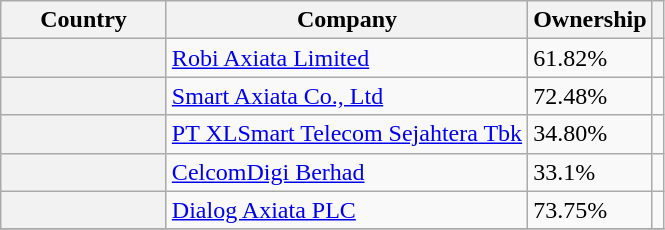<table class="wikitable">
<tr>
<th style="width:25%;">Country</th>
<th>Company</th>
<th>Ownership</th>
<th></th>
</tr>
<tr>
<th></th>
<td><a href='#'>Robi Axiata Limited</a></td>
<td>61.82%</td>
<td></td>
</tr>
<tr>
<th></th>
<td><a href='#'>Smart Axiata Co., Ltd</a></td>
<td>72.48%</td>
<td></td>
</tr>
<tr>
<th></th>
<td><a href='#'>PT XLSmart Telecom Sejahtera Tbk</a></td>
<td>34.80%</td>
<td></td>
</tr>
<tr>
<th></th>
<td><a href='#'>CelcomDigi Berhad</a></td>
<td>33.1%</td>
<td></td>
</tr>
<tr>
<th></th>
<td><a href='#'>Dialog Axiata PLC</a></td>
<td>73.75%</td>
<td></td>
</tr>
<tr>
</tr>
</table>
